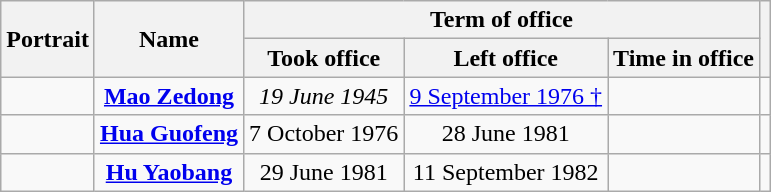<table class="wikitable" style="text-align:center">
<tr>
<th rowspan=2>Portrait</th>
<th rowspan=2>Name<br></th>
<th colspan=3>Term of office</th>
<th rowspan=2></th>
</tr>
<tr>
<th>Took office</th>
<th>Left office</th>
<th>Time in office</th>
</tr>
<tr>
<td></td>
<td><strong><a href='#'>Mao Zedong</a></strong><br></td>
<td><em>19 June 1945</em></td>
<td><a href='#'>9 September 1976 †</a></td>
<td></td>
<td></td>
</tr>
<tr>
<td></td>
<td><strong><a href='#'>Hua Guofeng</a></strong><br></td>
<td>7 October 1976</td>
<td>28 June 1981</td>
<td></td>
<td></td>
</tr>
<tr>
<td></td>
<td><strong><a href='#'>Hu Yaobang</a></strong><br></td>
<td>29 June 1981</td>
<td>11 September 1982</td>
<td></td>
<td></td>
</tr>
</table>
